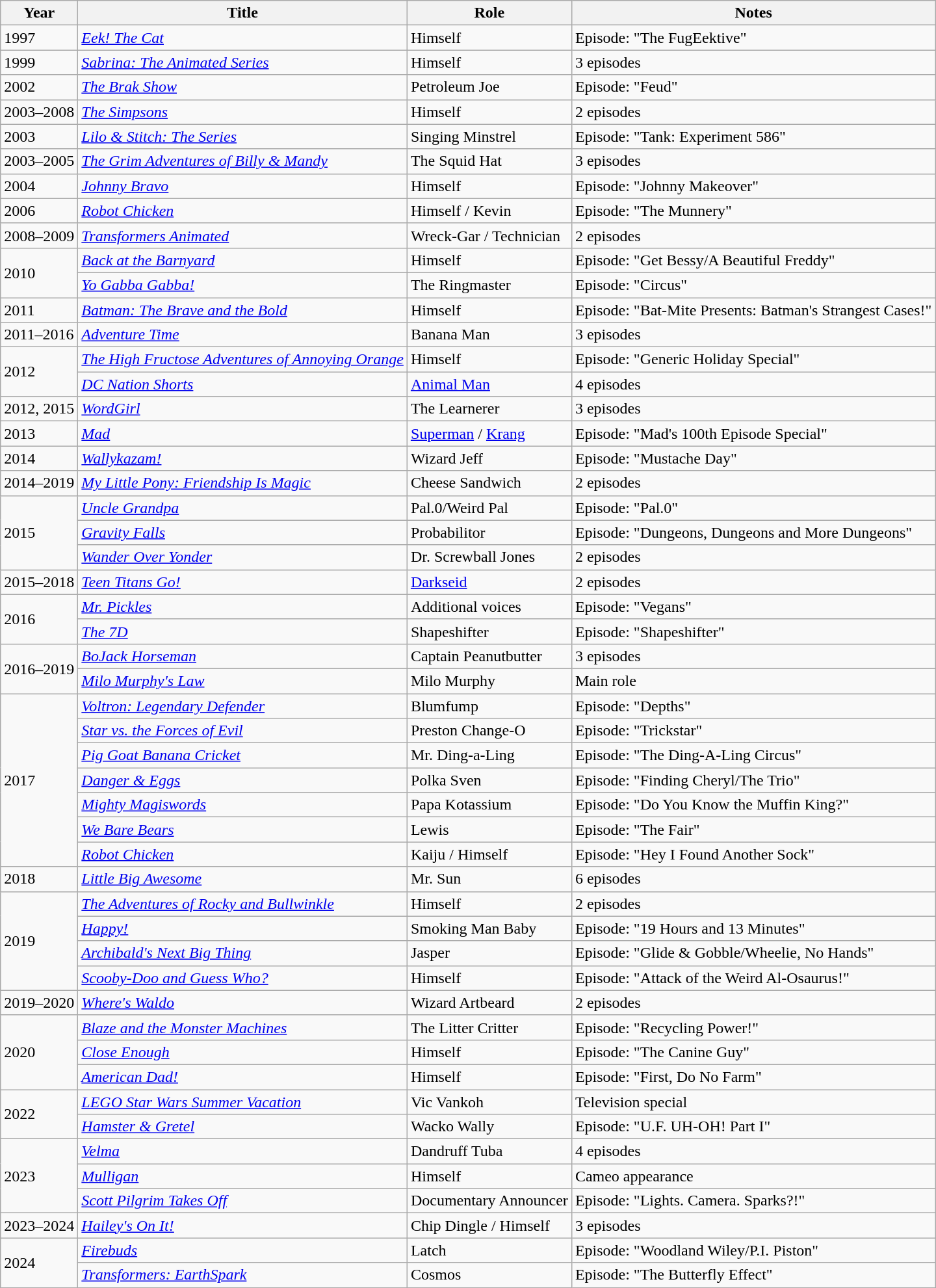<table class="wikitable sortable">
<tr>
<th>Year</th>
<th>Title</th>
<th>Role</th>
<th class="unsortable">Notes</th>
</tr>
<tr>
<td>1997</td>
<td><em><a href='#'>Eek! The Cat</a></em></td>
<td>Himself</td>
<td>Episode: "The FugEektive"</td>
</tr>
<tr>
<td>1999</td>
<td><em><a href='#'>Sabrina: The Animated Series</a></em></td>
<td>Himself</td>
<td>3 episodes</td>
</tr>
<tr>
<td>2002</td>
<td><em><a href='#'>The Brak Show</a></em></td>
<td>Petroleum Joe</td>
<td>Episode: "Feud"</td>
</tr>
<tr>
<td>2003–2008</td>
<td><em><a href='#'>The Simpsons</a></em></td>
<td>Himself</td>
<td>2 episodes</td>
</tr>
<tr>
<td>2003</td>
<td><em><a href='#'>Lilo & Stitch: The Series</a></em></td>
<td>Singing Minstrel</td>
<td>Episode: "Tank: Experiment 586"</td>
</tr>
<tr>
<td>2003–2005</td>
<td><em><a href='#'>The Grim Adventures of Billy & Mandy</a></em></td>
<td>The Squid Hat</td>
<td>3 episodes</td>
</tr>
<tr>
<td>2004</td>
<td><em><a href='#'>Johnny Bravo</a></em></td>
<td>Himself</td>
<td>Episode: "Johnny Makeover"</td>
</tr>
<tr>
<td>2006</td>
<td><em><a href='#'>Robot Chicken</a></em></td>
<td>Himself / Kevin</td>
<td>Episode: "The Munnery"</td>
</tr>
<tr>
<td>2008–2009</td>
<td><em><a href='#'>Transformers Animated</a></em></td>
<td>Wreck-Gar / Technician</td>
<td>2 episodes</td>
</tr>
<tr>
<td rowspan="2">2010</td>
<td><em><a href='#'>Back at the Barnyard</a></em></td>
<td>Himself</td>
<td>Episode: "Get Bessy/A Beautiful Freddy"</td>
</tr>
<tr>
<td><em><a href='#'>Yo Gabba Gabba!</a></em></td>
<td>The Ringmaster</td>
<td>Episode: "Circus"</td>
</tr>
<tr>
<td>2011</td>
<td><em><a href='#'>Batman: The Brave and the Bold</a></em></td>
<td>Himself</td>
<td>Episode: "Bat-Mite Presents: Batman's Strangest Cases!"</td>
</tr>
<tr>
<td>2011–2016</td>
<td><em><a href='#'>Adventure Time</a></em></td>
<td>Banana Man</td>
<td>3 episodes</td>
</tr>
<tr>
<td rowspan="2">2012</td>
<td><em><a href='#'>The High Fructose Adventures of Annoying Orange</a></em></td>
<td>Himself</td>
<td>Episode: "Generic Holiday Special"</td>
</tr>
<tr>
<td><em><a href='#'>DC Nation Shorts</a></em></td>
<td><a href='#'>Animal Man</a></td>
<td>4 episodes</td>
</tr>
<tr>
<td>2012, 2015</td>
<td><em><a href='#'>WordGirl</a></em></td>
<td>The Learnerer</td>
<td>3 episodes</td>
</tr>
<tr>
<td>2013</td>
<td><em><a href='#'>Mad</a></em></td>
<td><a href='#'>Superman</a> / <a href='#'>Krang</a></td>
<td>Episode: "Mad's 100th Episode Special"</td>
</tr>
<tr>
<td>2014</td>
<td><em><a href='#'>Wallykazam!</a></em></td>
<td>Wizard Jeff</td>
<td>Episode: "Mustache Day"</td>
</tr>
<tr>
<td>2014–2019</td>
<td><em><a href='#'>My Little Pony: Friendship Is Magic</a></em></td>
<td>Cheese Sandwich</td>
<td>2 episodes</td>
</tr>
<tr>
<td rowspan="3">2015</td>
<td><em><a href='#'>Uncle Grandpa</a></em></td>
<td>Pal.0/Weird Pal</td>
<td>Episode: "Pal.0"</td>
</tr>
<tr>
<td><em><a href='#'>Gravity Falls</a></em></td>
<td>Probabilitor</td>
<td>Episode: "Dungeons, Dungeons and More Dungeons"</td>
</tr>
<tr>
<td><em><a href='#'>Wander Over Yonder</a></em></td>
<td>Dr. Screwball Jones</td>
<td>2 episodes</td>
</tr>
<tr>
<td>2015–2018</td>
<td><em><a href='#'>Teen Titans Go!</a></em></td>
<td><a href='#'>Darkseid</a></td>
<td>2 episodes</td>
</tr>
<tr>
<td rowspan="2">2016</td>
<td><em><a href='#'>Mr. Pickles</a></em></td>
<td>Additional voices</td>
<td>Episode: "Vegans"</td>
</tr>
<tr>
<td><em><a href='#'>The 7D</a></em></td>
<td>Shapeshifter</td>
<td>Episode: "Shapeshifter"</td>
</tr>
<tr>
<td rowspan="2">2016–2019</td>
<td><em><a href='#'>BoJack Horseman</a></em></td>
<td>Captain Peanutbutter</td>
<td>3 episodes</td>
</tr>
<tr>
<td><em><a href='#'>Milo Murphy's Law</a></em></td>
<td>Milo Murphy</td>
<td>Main role</td>
</tr>
<tr>
<td rowspan="7">2017</td>
<td><em><a href='#'>Voltron: Legendary Defender</a></em></td>
<td>Blumfump</td>
<td>Episode: "Depths"</td>
</tr>
<tr>
<td><em><a href='#'>Star vs. the Forces of Evil</a></em></td>
<td>Preston Change-O</td>
<td>Episode: "Trickstar"</td>
</tr>
<tr>
<td><em><a href='#'>Pig Goat Banana Cricket</a></em></td>
<td>Mr. Ding-a-Ling</td>
<td>Episode: "The Ding-A-Ling Circus"</td>
</tr>
<tr>
<td><em><a href='#'>Danger & Eggs</a></em></td>
<td>Polka Sven</td>
<td>Episode: "Finding Cheryl/The Trio"</td>
</tr>
<tr>
<td><em><a href='#'>Mighty Magiswords</a></em></td>
<td>Papa Kotassium</td>
<td>Episode: "Do You Know the Muffin King?"</td>
</tr>
<tr>
<td><em><a href='#'>We Bare Bears</a></em></td>
<td>Lewis</td>
<td>Episode: "The Fair"</td>
</tr>
<tr>
<td><em><a href='#'>Robot Chicken</a></em></td>
<td>Kaiju / Himself</td>
<td>Episode: "Hey I Found Another Sock"</td>
</tr>
<tr>
<td>2018</td>
<td><em><a href='#'>Little Big Awesome</a></em></td>
<td>Mr. Sun</td>
<td>6 episodes</td>
</tr>
<tr>
<td rowspan="4">2019</td>
<td><em><a href='#'>The Adventures of Rocky and Bullwinkle</a></em></td>
<td>Himself</td>
<td>2 episodes</td>
</tr>
<tr>
<td><em><a href='#'>Happy!</a></em></td>
<td>Smoking Man Baby</td>
<td>Episode: "19 Hours and 13 Minutes"</td>
</tr>
<tr>
<td><em><a href='#'>Archibald's Next Big Thing</a></em></td>
<td>Jasper</td>
<td>Episode: "Glide & Gobble/Wheelie, No Hands"</td>
</tr>
<tr>
<td><em><a href='#'>Scooby-Doo and Guess Who?</a></em></td>
<td>Himself</td>
<td>Episode: "Attack of the Weird Al-Osaurus!"</td>
</tr>
<tr>
<td>2019–2020</td>
<td><em><a href='#'>Where's Waldo</a></em></td>
<td>Wizard Artbeard</td>
<td>2 episodes</td>
</tr>
<tr>
<td rowspan="3">2020</td>
<td><em><a href='#'>Blaze and the Monster Machines</a></em></td>
<td>The Litter Critter</td>
<td>Episode: "Recycling Power!"</td>
</tr>
<tr>
<td><em><a href='#'>Close Enough</a></em></td>
<td>Himself</td>
<td>Episode: "The Canine Guy"</td>
</tr>
<tr>
<td><em><a href='#'>American Dad!</a></em></td>
<td>Himself</td>
<td>Episode: "First, Do No Farm"</td>
</tr>
<tr>
<td rowspan="2">2022</td>
<td><em><a href='#'>LEGO Star Wars Summer Vacation</a></em></td>
<td>Vic Vankoh</td>
<td>Television special</td>
</tr>
<tr>
<td><em><a href='#'>Hamster & Gretel</a></em></td>
<td>Wacko Wally</td>
<td>Episode: "U.F. UH-OH! Part I"</td>
</tr>
<tr>
<td rowspan="3">2023</td>
<td><a href='#'><em>Velma</em></a></td>
<td>Dandruff Tuba</td>
<td>4 episodes</td>
</tr>
<tr>
<td><a href='#'><em>Mulligan</em></a></td>
<td>Himself</td>
<td>Cameo appearance</td>
</tr>
<tr>
<td><em><a href='#'>Scott Pilgrim Takes Off</a></em></td>
<td>Documentary Announcer</td>
<td>Episode: "Lights. Camera. Sparks?!"</td>
</tr>
<tr>
<td>2023–2024</td>
<td><em><a href='#'>Hailey's On It!</a></em></td>
<td>Chip Dingle / Himself</td>
<td>3 episodes</td>
</tr>
<tr>
<td rowspan="2">2024</td>
<td><em><a href='#'>Firebuds</a></em></td>
<td>Latch</td>
<td>Episode: "Woodland Wiley/P.I. Piston"</td>
</tr>
<tr>
<td><em><a href='#'>Transformers: EarthSpark</a></em></td>
<td>Cosmos</td>
<td>Episode: "The Butterfly Effect"</td>
</tr>
</table>
